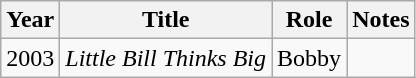<table class="wikitable plainrowheaders sortable">
<tr>
<th scope="col">Year</th>
<th scope="col">Title</th>
<th scope="col">Role</th>
<th scope="col" class="unsortable">Notes</th>
</tr>
<tr>
<td>2003</td>
<td><em>Little Bill Thinks Big</em></td>
<td>Bobby</td>
<td></td>
</tr>
</table>
